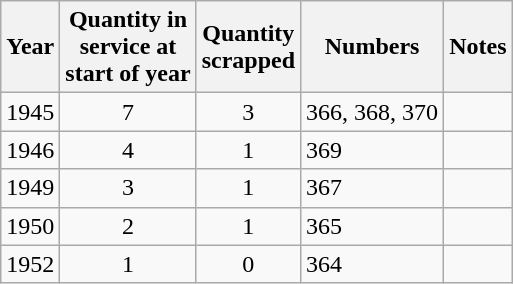<table class="wikitable collapsible collapsed" style=text-align:center>
<tr>
<th>Year</th>
<th>Quantity in<br>service at<br>start of year</th>
<th>Quantity<br>scrapped</th>
<th>Numbers</th>
<th>Notes</th>
</tr>
<tr>
<td>1945</td>
<td>7</td>
<td>3</td>
<td align=left>366, 368, 370</td>
<td align=left></td>
</tr>
<tr>
<td>1946</td>
<td>4</td>
<td>1</td>
<td align=left>369</td>
<td align=left></td>
</tr>
<tr>
<td>1949</td>
<td>3</td>
<td>1</td>
<td align=left>367</td>
<td align=left></td>
</tr>
<tr>
<td>1950</td>
<td>2</td>
<td>1</td>
<td align=left>365</td>
<td align=left></td>
</tr>
<tr>
<td>1952</td>
<td>1</td>
<td>0</td>
<td align=left>364</td>
<td align=left></td>
</tr>
</table>
